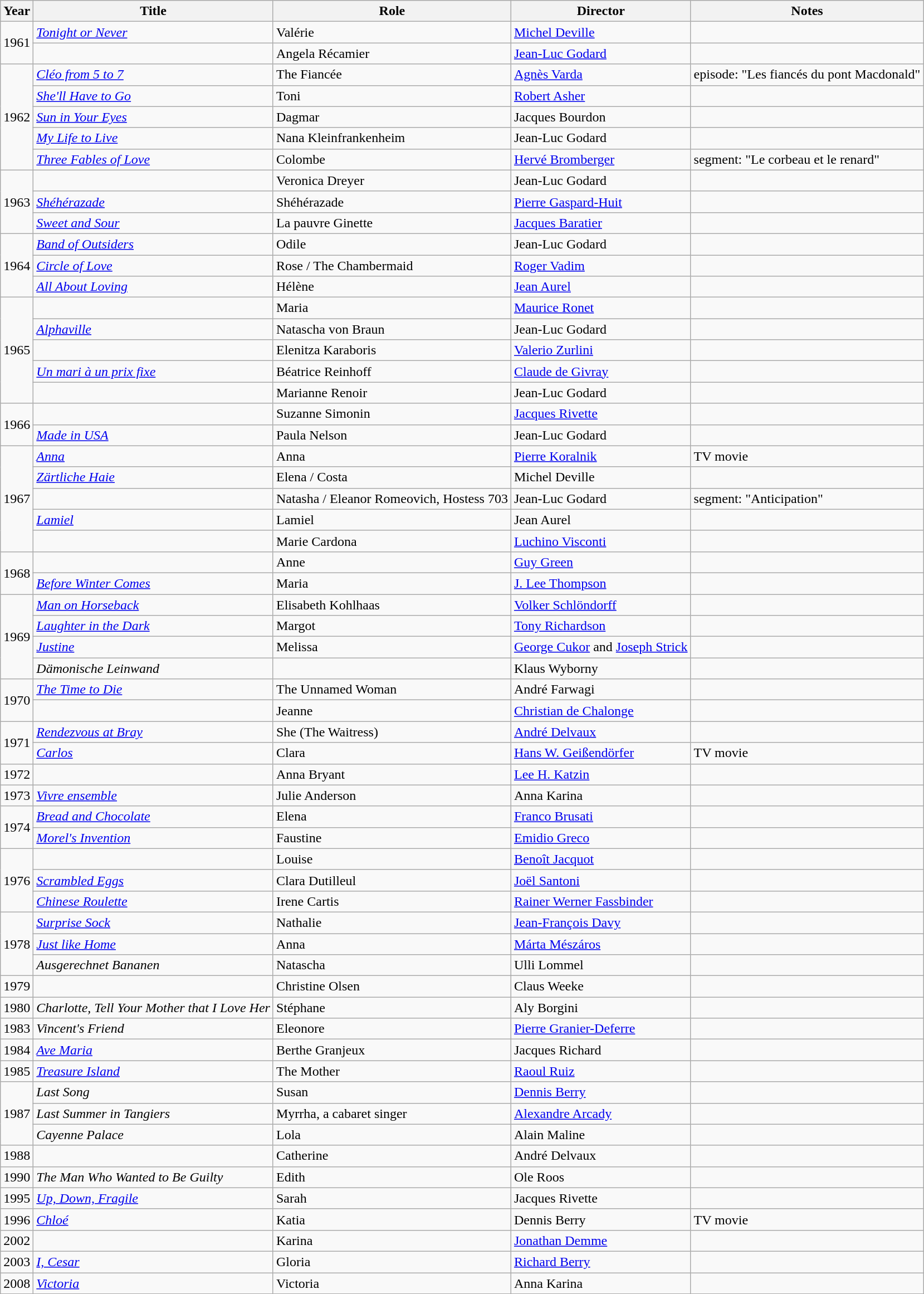<table class="wikitable sortable">
<tr>
<th>Year</th>
<th>Title</th>
<th>Role</th>
<th>Director</th>
<th>Notes</th>
</tr>
<tr>
<td rowspan="2">1961</td>
<td><em><a href='#'>Tonight or Never</a></em></td>
<td>Valérie</td>
<td><a href='#'>Michel Deville</a></td>
<td></td>
</tr>
<tr>
<td><em></em></td>
<td>Angela Récamier</td>
<td><a href='#'>Jean-Luc Godard</a></td>
<td></td>
</tr>
<tr>
<td rowspan="5">1962</td>
<td><em><a href='#'>Cléo from 5 to 7</a></em></td>
<td>The Fiancée</td>
<td><a href='#'>Agnès Varda</a></td>
<td>episode: "Les fiancés du pont Macdonald"</td>
</tr>
<tr>
<td><em><a href='#'>She'll Have to Go</a></em></td>
<td>Toni</td>
<td><a href='#'>Robert Asher</a></td>
<td></td>
</tr>
<tr>
<td><em><a href='#'>Sun in Your Eyes</a></em></td>
<td>Dagmar</td>
<td>Jacques Bourdon</td>
<td></td>
</tr>
<tr>
<td><em><a href='#'>My Life to Live</a></em></td>
<td>Nana Kleinfrankenheim</td>
<td>Jean-Luc Godard</td>
<td></td>
</tr>
<tr>
<td><em><a href='#'>Three Fables of Love</a></em></td>
<td>Colombe</td>
<td><a href='#'>Hervé Bromberger</a></td>
<td>segment: "Le corbeau et le renard"</td>
</tr>
<tr>
<td rowspan="3">1963</td>
<td><em></em></td>
<td>Veronica Dreyer</td>
<td>Jean-Luc Godard</td>
<td></td>
</tr>
<tr>
<td><em><a href='#'>Shéhérazade</a></em></td>
<td>Shéhérazade</td>
<td><a href='#'>Pierre Gaspard-Huit</a></td>
<td></td>
</tr>
<tr>
<td><em><a href='#'>Sweet and Sour</a></em></td>
<td>La pauvre Ginette</td>
<td><a href='#'>Jacques Baratier</a></td>
<td></td>
</tr>
<tr>
<td rowspan="3">1964</td>
<td><em><a href='#'>Band of Outsiders</a></em></td>
<td>Odile</td>
<td>Jean-Luc Godard</td>
<td></td>
</tr>
<tr>
<td><em><a href='#'>Circle of Love</a></em></td>
<td>Rose / The Chambermaid</td>
<td><a href='#'>Roger Vadim</a></td>
<td></td>
</tr>
<tr>
<td><em><a href='#'>All About Loving</a></em></td>
<td>Hélène</td>
<td><a href='#'>Jean Aurel</a></td>
<td></td>
</tr>
<tr>
<td rowspan="5">1965</td>
<td><em></em></td>
<td>Maria</td>
<td><a href='#'>Maurice Ronet</a></td>
<td></td>
</tr>
<tr>
<td><em><a href='#'>Alphaville</a></em></td>
<td>Natascha von Braun</td>
<td>Jean-Luc Godard</td>
<td></td>
</tr>
<tr>
<td><em></em></td>
<td>Elenitza Karaboris</td>
<td><a href='#'>Valerio Zurlini</a></td>
<td></td>
</tr>
<tr>
<td><em><a href='#'>Un mari à un prix fixe</a></em></td>
<td>Béatrice Reinhoff</td>
<td><a href='#'>Claude de Givray</a></td>
<td></td>
</tr>
<tr>
<td><em></em></td>
<td>Marianne Renoir</td>
<td>Jean-Luc Godard</td>
<td></td>
</tr>
<tr>
<td rowspan="2">1966</td>
<td><em></em></td>
<td>Suzanne Simonin</td>
<td><a href='#'>Jacques Rivette</a></td>
<td></td>
</tr>
<tr>
<td><em><a href='#'>Made in USA</a></em></td>
<td>Paula Nelson</td>
<td>Jean-Luc Godard</td>
<td></td>
</tr>
<tr>
<td rowspan="5">1967</td>
<td><em><a href='#'>Anna</a></em></td>
<td>Anna</td>
<td><a href='#'>Pierre Koralnik</a></td>
<td>TV movie</td>
</tr>
<tr>
<td><em><a href='#'>Zärtliche Haie</a></em></td>
<td>Elena / Costa</td>
<td>Michel Deville</td>
<td></td>
</tr>
<tr>
<td><em></em></td>
<td>Natasha / Eleanor Romeovich, Hostess 703</td>
<td>Jean-Luc Godard</td>
<td>segment: "Anticipation"</td>
</tr>
<tr>
<td><em><a href='#'>Lamiel</a></em></td>
<td>Lamiel</td>
<td>Jean Aurel</td>
<td></td>
</tr>
<tr>
<td><em></em></td>
<td>Marie Cardona</td>
<td><a href='#'>Luchino Visconti</a></td>
<td></td>
</tr>
<tr>
<td rowspan="2">1968</td>
<td><em></em></td>
<td>Anne</td>
<td><a href='#'>Guy Green</a></td>
<td></td>
</tr>
<tr>
<td><em><a href='#'>Before Winter Comes</a></em></td>
<td>Maria</td>
<td><a href='#'>J. Lee Thompson</a></td>
<td></td>
</tr>
<tr>
<td rowspan="4">1969</td>
<td><em><a href='#'>Man on Horseback</a></em></td>
<td>Elisabeth Kohlhaas</td>
<td><a href='#'>Volker Schlöndorff</a></td>
<td></td>
</tr>
<tr>
<td><em><a href='#'>Laughter in the Dark</a></em></td>
<td>Margot</td>
<td><a href='#'>Tony Richardson</a></td>
<td></td>
</tr>
<tr>
<td><em><a href='#'>Justine</a></em></td>
<td>Melissa</td>
<td><a href='#'>George Cukor</a> and <a href='#'>Joseph Strick</a></td>
<td></td>
</tr>
<tr>
<td><em>Dämonische Leinwand</em></td>
<td></td>
<td>Klaus Wyborny</td>
<td></td>
</tr>
<tr>
<td rowspan="2">1970</td>
<td><em><a href='#'>The Time to Die</a></em></td>
<td>The Unnamed Woman</td>
<td>André Farwagi</td>
<td></td>
</tr>
<tr>
<td><em></em></td>
<td>Jeanne</td>
<td><a href='#'>Christian de Chalonge</a></td>
<td></td>
</tr>
<tr>
<td rowspan="2">1971</td>
<td><em><a href='#'>Rendezvous at Bray</a></em></td>
<td>She (The Waitress)</td>
<td><a href='#'>André Delvaux</a></td>
<td></td>
</tr>
<tr>
<td><em><a href='#'>Carlos</a></em></td>
<td>Clara</td>
<td><a href='#'>Hans W. Geißendörfer</a></td>
<td>TV movie</td>
</tr>
<tr>
<td>1972</td>
<td><em></em></td>
<td>Anna Bryant</td>
<td><a href='#'>Lee H. Katzin</a></td>
<td></td>
</tr>
<tr>
<td rowspan="1">1973</td>
<td><em><a href='#'>Vivre ensemble</a></em></td>
<td>Julie Anderson</td>
<td>Anna Karina</td>
<td></td>
</tr>
<tr>
<td rowspan="2">1974</td>
<td><em><a href='#'>Bread and Chocolate</a></em></td>
<td>Elena</td>
<td><a href='#'>Franco Brusati</a></td>
<td></td>
</tr>
<tr>
<td><em><a href='#'>Morel's Invention</a></em></td>
<td>Faustine</td>
<td><a href='#'>Emidio Greco</a></td>
<td></td>
</tr>
<tr>
<td rowspan="3">1976</td>
<td><em></em></td>
<td>Louise</td>
<td><a href='#'>Benoît Jacquot</a></td>
<td></td>
</tr>
<tr>
<td><em><a href='#'>Scrambled Eggs</a></em></td>
<td>Clara Dutilleul</td>
<td><a href='#'>Joël Santoni</a></td>
<td></td>
</tr>
<tr>
<td><em><a href='#'>Chinese Roulette</a></em></td>
<td>Irene Cartis</td>
<td><a href='#'>Rainer Werner Fassbinder</a></td>
<td></td>
</tr>
<tr>
<td rowspan="3">1978</td>
<td><em><a href='#'>Surprise Sock</a></em></td>
<td>Nathalie</td>
<td><a href='#'>Jean-François Davy</a></td>
<td></td>
</tr>
<tr>
<td><em><a href='#'>Just like Home</a></em></td>
<td>Anna</td>
<td><a href='#'>Márta Mészáros</a></td>
<td></td>
</tr>
<tr>
<td><em>Ausgerechnet Bananen</em></td>
<td>Natascha</td>
<td>Ulli Lommel</td>
<td></td>
</tr>
<tr>
<td>1979</td>
<td><em></em></td>
<td>Christine Olsen</td>
<td>Claus Weeke</td>
<td></td>
</tr>
<tr>
<td>1980</td>
<td><em>Charlotte, Tell Your Mother that I Love Her</em></td>
<td>Stéphane</td>
<td>Aly Borgini</td>
<td></td>
</tr>
<tr>
<td>1983</td>
<td><em>Vincent's Friend</em></td>
<td>Eleonore</td>
<td><a href='#'>Pierre Granier-Deferre</a></td>
<td></td>
</tr>
<tr>
<td>1984</td>
<td><em><a href='#'>Ave Maria</a></em></td>
<td>Berthe Granjeux</td>
<td>Jacques Richard</td>
<td></td>
</tr>
<tr>
<td>1985</td>
<td><em><a href='#'>Treasure Island</a></em></td>
<td>The Mother</td>
<td><a href='#'>Raoul Ruiz</a></td>
<td></td>
</tr>
<tr>
<td rowspan="3">1987</td>
<td><em>Last Song</em></td>
<td>Susan</td>
<td><a href='#'>Dennis Berry</a></td>
<td></td>
</tr>
<tr>
<td><em>Last Summer in Tangiers</em></td>
<td>Myrrha, a cabaret singer</td>
<td><a href='#'>Alexandre Arcady</a></td>
<td></td>
</tr>
<tr>
<td><em>Cayenne Palace</em></td>
<td>Lola</td>
<td>Alain Maline</td>
<td></td>
</tr>
<tr>
<td>1988</td>
<td><em></em></td>
<td>Catherine</td>
<td>André Delvaux</td>
<td></td>
</tr>
<tr>
<td>1990</td>
<td><em>The Man Who Wanted to Be Guilty</em></td>
<td>Edith</td>
<td>Ole Roos</td>
<td></td>
</tr>
<tr>
<td>1995</td>
<td><em><a href='#'>Up, Down, Fragile</a></em></td>
<td>Sarah</td>
<td>Jacques Rivette</td>
<td></td>
</tr>
<tr>
<td>1996</td>
<td><em><a href='#'>Chloé</a></em></td>
<td>Katia</td>
<td>Dennis Berry</td>
<td>TV movie</td>
</tr>
<tr>
<td>2002</td>
<td><em></em></td>
<td>Karina</td>
<td><a href='#'>Jonathan Demme</a></td>
<td></td>
</tr>
<tr>
<td>2003</td>
<td><em><a href='#'>I, Cesar</a></em></td>
<td>Gloria</td>
<td><a href='#'>Richard Berry</a></td>
<td></td>
</tr>
<tr>
<td>2008</td>
<td><em><a href='#'>Victoria</a></em></td>
<td>Victoria</td>
<td>Anna Karina</td>
<td></td>
</tr>
</table>
